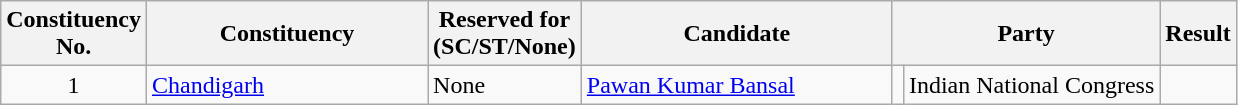<table class= "wikitable sortable">
<tr>
<th>Constituency <br> No.</th>
<th style="width:180px;">Constituency</th>
<th>Reserved for<br>(SC/ST/None)</th>
<th style="width:200px;">Candidate</th>
<th colspan="2">Party</th>
<th>Result</th>
</tr>
<tr>
<td align="center">1</td>
<td><a href='#'>Chandigarh</a></td>
<td>None</td>
<td><a href='#'>Pawan Kumar Bansal</a></td>
<td bgcolor=></td>
<td>Indian National Congress</td>
<td></td>
</tr>
</table>
